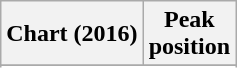<table class="wikitable sortable plainrowheaders">
<tr>
<th scope="col">Chart (2016)</th>
<th scope="col">Peak<br>position</th>
</tr>
<tr>
</tr>
<tr>
</tr>
</table>
